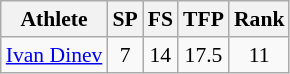<table class="wikitable" border="1" style="font-size:90%">
<tr>
<th>Athlete</th>
<th>SP</th>
<th>FS</th>
<th>TFP</th>
<th>Rank</th>
</tr>
<tr align=center>
<td align=left><a href='#'>Ivan Dinev</a></td>
<td>7</td>
<td>14</td>
<td>17.5</td>
<td>11</td>
</tr>
</table>
